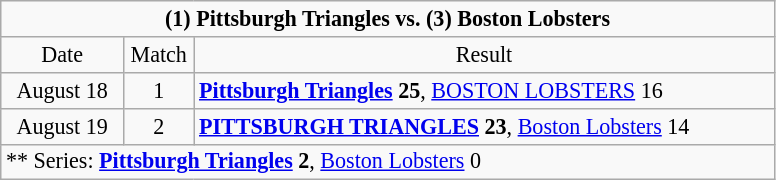<table class="wikitable" style="font-size:92%; text-align:left; line-height:normal; width=50%">
<tr>
<td style="text-align:center;" colspan=3><strong>(1) Pittsburgh Triangles vs. (3) Boston Lobsters</strong></td>
</tr>
<tr>
<td style="text-align:center; width:75px">Date</td>
<td style="text-align:center; width:40px">Match</td>
<td style="text-align:center; width:380px">Result</td>
</tr>
<tr>
<td style="text-align:center;">August 18</td>
<td style="text-align:center;">1</td>
<td><strong><a href='#'>Pittsburgh Triangles</a> 25</strong>, <a href='#'>BOSTON LOBSTERS</a> 16</td>
</tr>
<tr>
<td style="text-align:center;">August 19</td>
<td style="text-align:center;">2</td>
<td><strong><a href='#'>PITTSBURGH TRIANGLES</a> 23</strong>, <a href='#'>Boston Lobsters</a> 14</td>
</tr>
<tr>
<td style="text-align:left;" colspan=3>** Series: <strong><a href='#'>Pittsburgh Triangles</a> 2</strong>, <a href='#'>Boston Lobsters</a> 0</td>
</tr>
</table>
